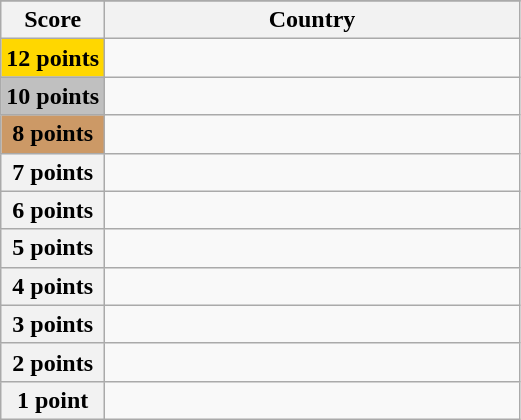<table class="wikitable">
<tr>
</tr>
<tr>
<th scope="col" width="20%">Score</th>
<th scope="col">Country</th>
</tr>
<tr>
<th scope="row" style="background:gold">12 points</th>
<td></td>
</tr>
<tr>
<th scope="row" style="background:silver">10 points</th>
<td></td>
</tr>
<tr>
<th scope="row" style="background:#CC9966">8 points</th>
<td></td>
</tr>
<tr>
<th scope="row">7 points</th>
<td></td>
</tr>
<tr>
<th scope="row">6 points</th>
<td></td>
</tr>
<tr>
<th scope="row">5 points</th>
<td></td>
</tr>
<tr>
<th scope="row">4 points</th>
<td></td>
</tr>
<tr>
<th scope="row">3 points</th>
<td></td>
</tr>
<tr>
<th scope="row">2 points</th>
<td></td>
</tr>
<tr>
<th scope="row">1 point</th>
<td></td>
</tr>
</table>
